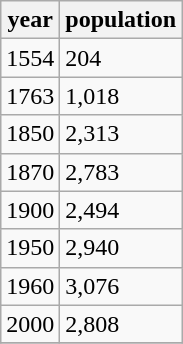<table class="wikitable">
<tr>
<th>year</th>
<th>population</th>
</tr>
<tr>
<td>1554</td>
<td>204</td>
</tr>
<tr>
<td>1763</td>
<td>1,018</td>
</tr>
<tr>
<td>1850</td>
<td>2,313</td>
</tr>
<tr>
<td>1870</td>
<td>2,783</td>
</tr>
<tr>
<td>1900</td>
<td>2,494</td>
</tr>
<tr>
<td>1950</td>
<td>2,940</td>
</tr>
<tr>
<td>1960</td>
<td>3,076</td>
</tr>
<tr>
<td>2000</td>
<td>2,808</td>
</tr>
<tr>
</tr>
</table>
